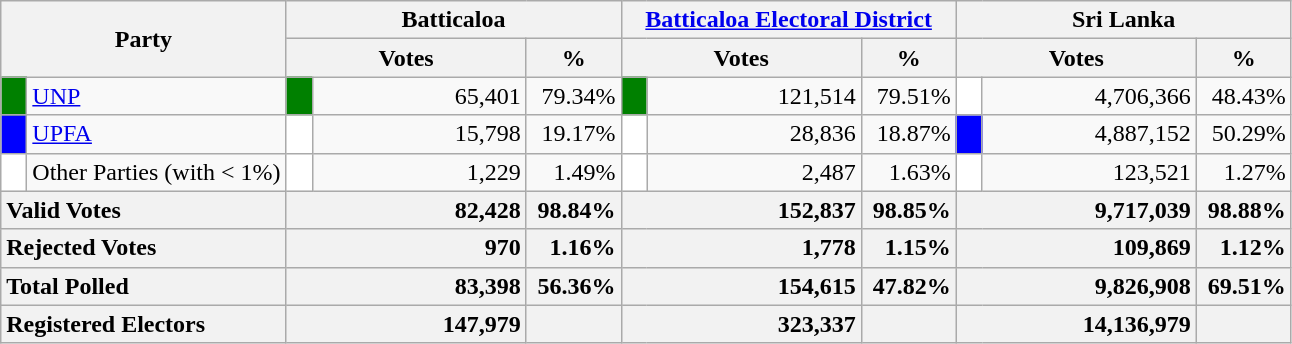<table class="wikitable">
<tr>
<th colspan="2" width="144px"rowspan="2">Party</th>
<th colspan="3" width="216px">Batticaloa</th>
<th colspan="3" width="216px"><a href='#'>Batticaloa Electoral District</a></th>
<th colspan="3" width="216px">Sri Lanka</th>
</tr>
<tr>
<th colspan="2" width="144px">Votes</th>
<th>%</th>
<th colspan="2" width="144px">Votes</th>
<th>%</th>
<th colspan="2" width="144px">Votes</th>
<th>%</th>
</tr>
<tr>
<td style="background-color:green;" width="10px"></td>
<td style="text-align:left;"><a href='#'>UNP</a></td>
<td style="background-color:green;" width="10px"></td>
<td style="text-align:right;">65,401</td>
<td style="text-align:right;">79.34%</td>
<td style="background-color:green;" width="10px"></td>
<td style="text-align:right;">121,514</td>
<td style="text-align:right;">79.51%</td>
<td style="background-color:white;" width="10px"></td>
<td style="text-align:right;">4,706,366</td>
<td style="text-align:right;">48.43%</td>
</tr>
<tr>
<td style="background-color:blue;" width="10px"></td>
<td style="text-align:left;"><a href='#'>UPFA</a></td>
<td style="background-color:white;" width="10px"></td>
<td style="text-align:right;">15,798</td>
<td style="text-align:right;">19.17%</td>
<td style="background-color:white;" width="10px"></td>
<td style="text-align:right;">28,836</td>
<td style="text-align:right;">18.87%</td>
<td style="background-color:blue;" width="10px"></td>
<td style="text-align:right;">4,887,152</td>
<td style="text-align:right;">50.29%</td>
</tr>
<tr>
<td style="background-color:white;" width="10px"></td>
<td style="text-align:left;">Other Parties (with < 1%)</td>
<td style="background-color:white;" width="10px"></td>
<td style="text-align:right;">1,229</td>
<td style="text-align:right;">1.49%</td>
<td style="background-color:white;" width="10px"></td>
<td style="text-align:right;">2,487</td>
<td style="text-align:right;">1.63%</td>
<td style="background-color:white;" width="10px"></td>
<td style="text-align:right;">123,521</td>
<td style="text-align:right;">1.27%</td>
</tr>
<tr>
<th colspan="2" width="144px"style="text-align:left;">Valid Votes</th>
<th style="text-align:right;"colspan="2" width="144px">82,428</th>
<th style="text-align:right;">98.84%</th>
<th style="text-align:right;"colspan="2" width="144px">152,837</th>
<th style="text-align:right;">98.85%</th>
<th style="text-align:right;"colspan="2" width="144px">9,717,039</th>
<th style="text-align:right;">98.88%</th>
</tr>
<tr>
<th colspan="2" width="144px"style="text-align:left;">Rejected Votes</th>
<th style="text-align:right;"colspan="2" width="144px">970</th>
<th style="text-align:right;">1.16%</th>
<th style="text-align:right;"colspan="2" width="144px">1,778</th>
<th style="text-align:right;">1.15%</th>
<th style="text-align:right;"colspan="2" width="144px">109,869</th>
<th style="text-align:right;">1.12%</th>
</tr>
<tr>
<th colspan="2" width="144px"style="text-align:left;">Total Polled</th>
<th style="text-align:right;"colspan="2" width="144px">83,398</th>
<th style="text-align:right;">56.36%</th>
<th style="text-align:right;"colspan="2" width="144px">154,615</th>
<th style="text-align:right;">47.82%</th>
<th style="text-align:right;"colspan="2" width="144px">9,826,908</th>
<th style="text-align:right;">69.51%</th>
</tr>
<tr>
<th colspan="2" width="144px"style="text-align:left;">Registered Electors</th>
<th style="text-align:right;"colspan="2" width="144px">147,979</th>
<th></th>
<th style="text-align:right;"colspan="2" width="144px">323,337</th>
<th></th>
<th style="text-align:right;"colspan="2" width="144px">14,136,979</th>
<th></th>
</tr>
</table>
